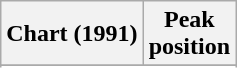<table class="wikitable sortable plainrowheaders" style="text-align:center">
<tr>
<th scope="col">Chart (1991)</th>
<th scope="col">Peak<br>position</th>
</tr>
<tr>
</tr>
<tr>
</tr>
</table>
